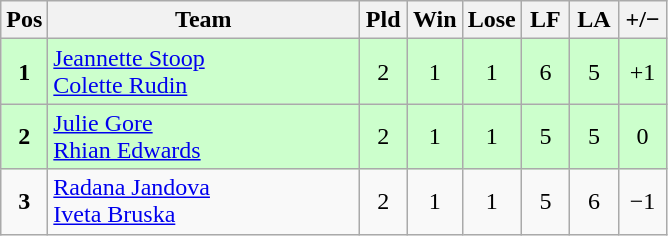<table class="wikitable" style="font-size: 100%">
<tr>
<th width=20>Pos</th>
<th width=200>Team</th>
<th width=25>Pld</th>
<th width=25>Win</th>
<th width=25>Lose</th>
<th width=25>LF</th>
<th width=25>LA</th>
<th width=25>+/−</th>
</tr>
<tr align=center style="background: #ccffcc;">
<td><strong>1</strong></td>
<td align="left"> <a href='#'>Jeannette Stoop</a><br> <a href='#'>Colette Rudin</a></td>
<td>2</td>
<td>1</td>
<td>1</td>
<td>6</td>
<td>5</td>
<td>+1</td>
</tr>
<tr align=center style="background: #ccffcc;">
<td><strong>2</strong></td>
<td align="left"> <a href='#'>Julie Gore</a><br> <a href='#'>Rhian Edwards</a></td>
<td>2</td>
<td>1</td>
<td>1</td>
<td>5</td>
<td>5</td>
<td>0</td>
</tr>
<tr align=center>
<td><strong>3</strong></td>
<td align="left"> <a href='#'>Radana Jandova</a><br> <a href='#'>Iveta Bruska</a></td>
<td>2</td>
<td>1</td>
<td>1</td>
<td>5</td>
<td>6</td>
<td>−1</td>
</tr>
</table>
